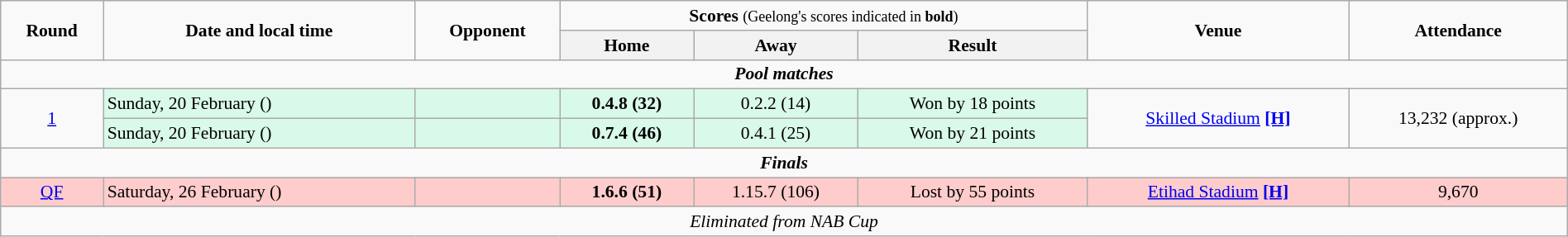<table class="wikitable" style="font-size:90%; text-align:center; width: 100%; margin-left: auto; margin-right: auto;">
<tr>
<td rowspan=2><strong>Round</strong></td>
<td rowspan=2><strong>Date and local time</strong></td>
<td rowspan=2><strong>Opponent</strong></td>
<td colspan=3><strong>Scores</strong> <small>(Geelong's scores indicated in <strong>bold</strong>)</small></td>
<td rowspan=2><strong>Venue</strong></td>
<td rowspan=2><strong>Attendance</strong></td>
</tr>
<tr>
<th>Home</th>
<th>Away</th>
<th>Result</th>
</tr>
<tr>
<td colspan=8><strong><em>Pool matches</em></strong></td>
</tr>
<tr>
<td rowspan=2><a href='#'>1</a></td>
<td style="text-align:left; background:#d9f9e9;">Sunday, 20 February ()</td>
<td style="text-align:left; background:#d9f9e9;"></td>
<td style="background:#d9f9e9;"><strong>0.4.8 (32)</strong></td>
<td style="background:#d9f9e9;">0.2.2 (14)</td>
<td style="background:#d9f9e9;">Won by 18 points</td>
<td rowspan=2><a href='#'>Skilled Stadium</a> <span></span><a href='#'><strong>[H]</strong></a></td>
<td rowspan=2>13,232 (approx.)</td>
</tr>
<tr style="background:#d9f9e9;">
<td align=left>Sunday, 20 February ()</td>
<td align=left></td>
<td><strong>0.7.4 (46)</strong></td>
<td>0.4.1 (25)</td>
<td>Won by 21 points</td>
</tr>
<tr>
<td colspan=8><strong><em>Finals</em></strong></td>
</tr>
<tr style="background:#fcc;">
<td><a href='#'>QF</a></td>
<td align=left>Saturday, 26 February ()</td>
<td align=left></td>
<td><strong>1.6.6 (51)</strong></td>
<td>1.15.7 (106)</td>
<td>Lost by 55 points</td>
<td><a href='#'>Etihad Stadium</a> <span></span><a href='#'><strong>[H]</strong></a></td>
<td>9,670</td>
</tr>
<tr>
<td colspan=8><em>Eliminated from NAB Cup</em></td>
</tr>
</table>
